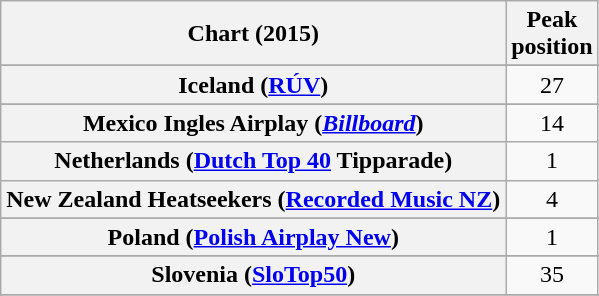<table class="wikitable sortable plainrowheaders" style="text-align:center">
<tr>
<th scope="col">Chart (2015)</th>
<th scope="col">Peak<br>position</th>
</tr>
<tr>
</tr>
<tr>
</tr>
<tr>
</tr>
<tr>
</tr>
<tr>
</tr>
<tr>
</tr>
<tr>
</tr>
<tr>
</tr>
<tr>
</tr>
<tr>
</tr>
<tr>
</tr>
<tr>
<th scope="row">Iceland (<a href='#'>RÚV</a>)</th>
<td>27</td>
</tr>
<tr>
</tr>
<tr>
</tr>
<tr>
<th scope="row">Mexico Ingles Airplay (<em><a href='#'>Billboard</a></em>)</th>
<td>14</td>
</tr>
<tr>
<th scope="row">Netherlands (<a href='#'>Dutch Top 40</a> Tipparade)</th>
<td>1</td>
</tr>
<tr>
<th scope="row">New Zealand Heatseekers (<a href='#'>Recorded Music NZ</a>)</th>
<td>4</td>
</tr>
<tr>
</tr>
<tr>
<th scope="row">Poland (<a href='#'>Polish Airplay New</a>)</th>
<td align="center">1</td>
</tr>
<tr>
</tr>
<tr>
</tr>
<tr>
<th scope="row">Slovenia (<a href='#'>SloTop50</a>)</th>
<td align=center>35</td>
</tr>
<tr>
</tr>
<tr>
</tr>
<tr>
</tr>
</table>
